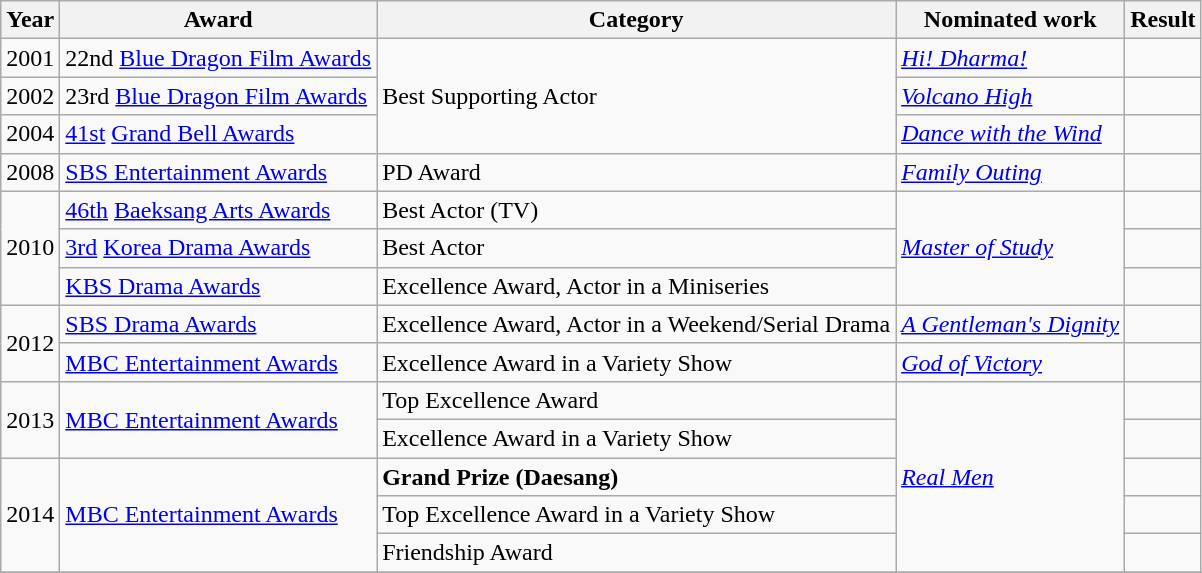<table class="wikitable">
<tr>
<th>Year</th>
<th>Award</th>
<th>Category</th>
<th>Nominated work</th>
<th>Result</th>
</tr>
<tr>
<td>2001</td>
<td>22nd <a href='#'>Blue Dragon Film Awards</a></td>
<td rowspan="3">Best Supporting Actor</td>
<td><em><a href='#'>Hi! Dharma!</a></em></td>
<td></td>
</tr>
<tr>
<td>2002</td>
<td>23rd <a href='#'>Blue Dragon Film Awards</a></td>
<td><em><a href='#'>Volcano High</a></em></td>
<td></td>
</tr>
<tr>
<td>2004</td>
<td><a href='#'>41st</a> <a href='#'>Grand Bell Awards</a></td>
<td><em><a href='#'>Dance with the Wind</a></em></td>
<td></td>
</tr>
<tr>
<td>2008</td>
<td><a href='#'>SBS Entertainment Awards</a></td>
<td>PD Award</td>
<td><em><a href='#'>Family Outing</a></em></td>
<td></td>
</tr>
<tr>
<td rowspan=3>2010</td>
<td><a href='#'>46th</a> <a href='#'>Baeksang Arts Awards</a></td>
<td>Best Actor (TV)</td>
<td rowspan=3><em><a href='#'>Master of Study</a></em></td>
<td></td>
</tr>
<tr>
<td><a href='#'>3rd</a> <a href='#'>Korea Drama Awards</a></td>
<td>Best Actor</td>
<td></td>
</tr>
<tr>
<td><a href='#'>KBS Drama Awards</a></td>
<td>Excellence Award, Actor in a Miniseries</td>
<td></td>
</tr>
<tr>
<td rowspan=2>2012</td>
<td><a href='#'>SBS Drama Awards</a></td>
<td>Excellence Award, Actor in a Weekend/Serial Drama</td>
<td><em><a href='#'>A Gentleman's Dignity</a></em></td>
<td></td>
</tr>
<tr>
<td><a href='#'>MBC Entertainment Awards</a></td>
<td>Excellence Award in a Variety Show</td>
<td><em><a href='#'>God of Victory</a></em></td>
<td></td>
</tr>
<tr>
<td rowspan=2>2013</td>
<td rowspan=2><a href='#'>MBC Entertainment Awards</a></td>
<td>Top Excellence Award</td>
<td rowspan=5><em><a href='#'>Real Men</a></em></td>
<td></td>
</tr>
<tr>
<td>Excellence Award in a Variety Show</td>
<td></td>
</tr>
<tr>
<td rowspan=3>2014</td>
<td rowspan=3><a href='#'>MBC Entertainment Awards</a></td>
<td><strong>Grand Prize (Daesang)</strong></td>
<td></td>
</tr>
<tr>
<td>Top Excellence Award in a Variety Show</td>
<td></td>
</tr>
<tr>
<td>Friendship Award</td>
<td></td>
</tr>
<tr>
</tr>
</table>
